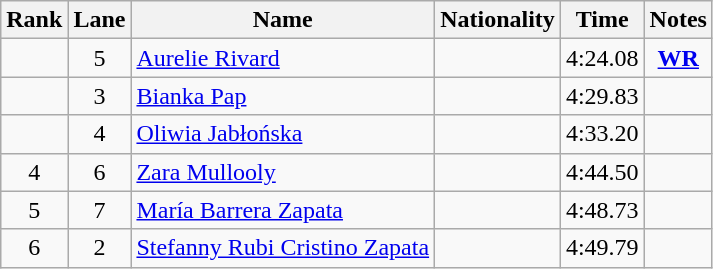<table class="wikitable sortable" style="text-align:center">
<tr>
<th>Rank</th>
<th>Lane</th>
<th>Name</th>
<th>Nationality</th>
<th>Time</th>
<th>Notes</th>
</tr>
<tr>
<td></td>
<td>5</td>
<td align=left><a href='#'>Aurelie Rivard</a></td>
<td align=left></td>
<td>4:24.08</td>
<td><strong><a href='#'>WR</a></strong></td>
</tr>
<tr>
<td></td>
<td>3</td>
<td align=left><a href='#'>Bianka Pap</a></td>
<td align=left></td>
<td>4:29.83</td>
<td></td>
</tr>
<tr>
<td></td>
<td>4</td>
<td align=left><a href='#'>Oliwia Jabłońska</a></td>
<td align=left></td>
<td>4:33.20</td>
<td></td>
</tr>
<tr>
<td>4</td>
<td>6</td>
<td align=left><a href='#'>Zara Mullooly</a></td>
<td align=left></td>
<td>4:44.50</td>
<td></td>
</tr>
<tr>
<td>5</td>
<td>7</td>
<td align=left><a href='#'>María Barrera Zapata</a></td>
<td align=left></td>
<td>4:48.73</td>
<td></td>
</tr>
<tr>
<td>6</td>
<td>2</td>
<td align=left><a href='#'>Stefanny Rubi Cristino Zapata</a></td>
<td align=left></td>
<td>4:49.79</td>
<td></td>
</tr>
</table>
